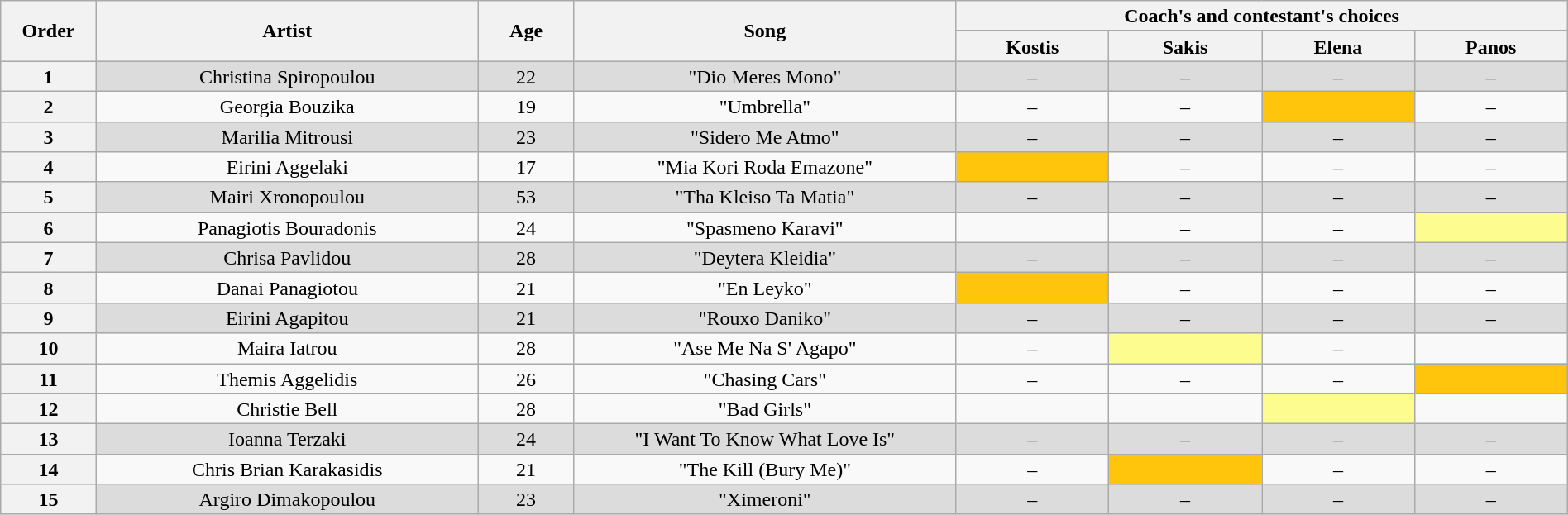<table class="wikitable" style="text-align:center; line-height:17px; width:100%;">
<tr>
<th scope="col" rowspan="2" width="05%">Order</th>
<th scope="col" rowspan="2" width="20%">Artist</th>
<th scope="col" rowspan="2" width="05%">Age</th>
<th scope="col" rowspan="2" width="20%">Song</th>
<th scope="col" colspan="4" width="32%">Coach's and contestant's choices</th>
</tr>
<tr>
<th width="08%">Kostis</th>
<th width="08%">Sakis</th>
<th width="08%">Elena</th>
<th width="08%">Panos</th>
</tr>
<tr style="background: #DCDCDC;" |>
<th>1</th>
<td>Christina Spiropoulou</td>
<td>22</td>
<td>"Dio Meres Mono"</td>
<td>–</td>
<td>–</td>
<td>–</td>
<td>–</td>
</tr>
<tr>
<th>2</th>
<td>Georgia Bouzika</td>
<td>19</td>
<td>"Umbrella"</td>
<td>–</td>
<td>–</td>
<td style="background: #FFC50C;"></td>
<td>–</td>
</tr>
<tr style="background: #DCDCDC;" |>
<th>3</th>
<td>Marilia Mitrousi</td>
<td>23</td>
<td>"Sidero Me Atmo"</td>
<td>–</td>
<td>–</td>
<td>–</td>
<td>–</td>
</tr>
<tr>
<th>4</th>
<td>Eirini Aggelaki</td>
<td>17</td>
<td>"Mia Kori Roda Emazone"</td>
<td style="background: #FFC50C;"></td>
<td>–</td>
<td>–</td>
<td>–</td>
</tr>
<tr style="background: #DCDCDC;" |>
<th>5</th>
<td>Mairi Xronopoulou</td>
<td>53</td>
<td>"Tha Kleiso Ta Matia"</td>
<td>–</td>
<td>–</td>
<td>–</td>
<td>–</td>
</tr>
<tr>
<th>6</th>
<td>Panagiotis Bouradonis</td>
<td>24</td>
<td>"Spasmeno Karavi"</td>
<td></td>
<td>–</td>
<td>–</td>
<td style="background: #fdfc8f;"></td>
</tr>
<tr style="background: #DCDCDC;" |>
<th>7</th>
<td>Chrisa Pavlidou</td>
<td>28</td>
<td>"Deytera Kleidia"</td>
<td>–</td>
<td>–</td>
<td>–</td>
<td>–</td>
</tr>
<tr>
<th>8</th>
<td>Danai Panagiotou</td>
<td>21</td>
<td>"En Leyko"</td>
<td style="background: #FFC50C;"></td>
<td>–</td>
<td>–</td>
<td>–</td>
</tr>
<tr style="background: #DCDCDC;" |>
<th>9</th>
<td>Eirini Agapitou</td>
<td>21</td>
<td>"Rouxo Daniko"</td>
<td>–</td>
<td>–</td>
<td>–</td>
<td>–</td>
</tr>
<tr>
<th>10</th>
<td>Maira Iatrou</td>
<td>28</td>
<td>"Ase Me Na S' Agapo"</td>
<td>–</td>
<td style="background: #fdfc8f;"></td>
<td>–</td>
<td></td>
</tr>
<tr>
<th>11</th>
<td>Themis Aggelidis</td>
<td>26</td>
<td>"Chasing Cars"</td>
<td>–</td>
<td>–</td>
<td>–</td>
<td style="background: #FFC50C;"></td>
</tr>
<tr>
<th>12</th>
<td>Christie Bell</td>
<td>28</td>
<td>"Bad Girls"</td>
<td></td>
<td></td>
<td style="background: #fdfc8f;"></td>
<td></td>
</tr>
<tr style="background: #DCDCDC;" |>
<th>13</th>
<td>Ioanna Terzaki</td>
<td>24</td>
<td>"I Want To Know What Love Is"</td>
<td>–</td>
<td>–</td>
<td>–</td>
<td>–</td>
</tr>
<tr>
<th>14</th>
<td>Chris Brian Karakasidis</td>
<td>21</td>
<td>"The Kill (Bury Me)"</td>
<td>–</td>
<td style="background: #FFC50C;"></td>
<td>–</td>
<td>–</td>
</tr>
<tr style="background: #DCDCDC;" |>
<th>15</th>
<td>Argiro Dimakopoulou</td>
<td>23</td>
<td>"Ximeroni"</td>
<td>–</td>
<td>–</td>
<td>–</td>
<td>–</td>
</tr>
</table>
